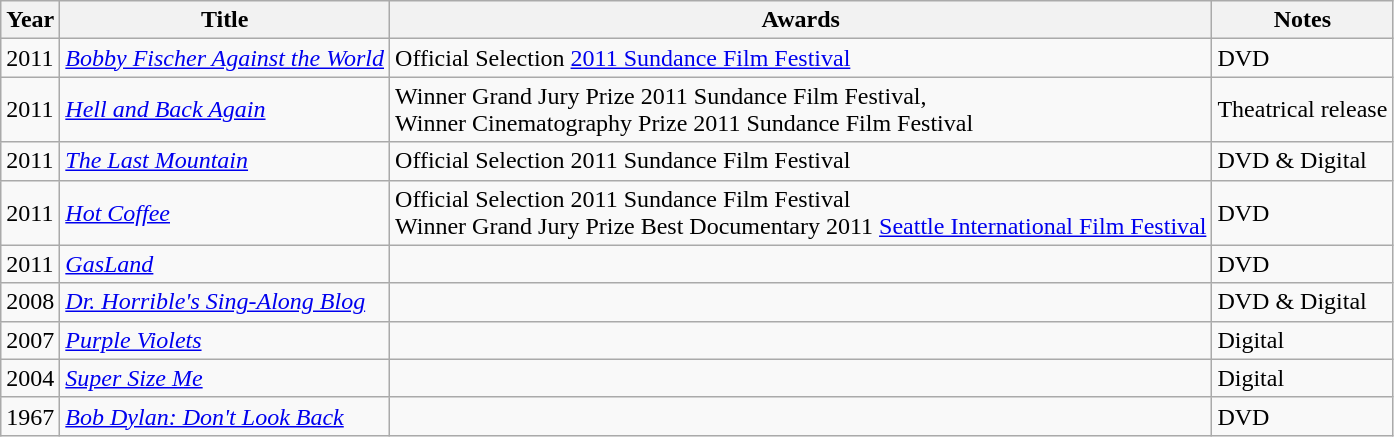<table class="wikitable">
<tr>
<th>Year</th>
<th>Title</th>
<th>Awards</th>
<th>Notes</th>
</tr>
<tr>
<td>2011</td>
<td><em><a href='#'>Bobby Fischer Against the World</a></em></td>
<td>Official Selection <a href='#'>2011 Sundance Film Festival</a></td>
<td>DVD</td>
</tr>
<tr>
<td>2011</td>
<td><em><a href='#'>Hell and Back Again</a></em></td>
<td>Winner Grand Jury Prize 2011 Sundance Film Festival,<br>Winner Cinematography Prize 2011 Sundance Film Festival</td>
<td>Theatrical release</td>
</tr>
<tr>
<td>2011</td>
<td><em><a href='#'>The Last Mountain</a></em></td>
<td>Official Selection 2011 Sundance Film Festival</td>
<td>DVD & Digital</td>
</tr>
<tr>
<td>2011</td>
<td><em><a href='#'>Hot Coffee</a></em></td>
<td>Official Selection 2011 Sundance Film Festival<br>Winner Grand Jury Prize Best Documentary 2011 <a href='#'>Seattle International Film Festival</a></td>
<td>DVD</td>
</tr>
<tr>
<td>2011</td>
<td><em><a href='#'>GasLand</a></em></td>
<td></td>
<td>DVD</td>
</tr>
<tr>
<td>2008</td>
<td><em><a href='#'>Dr. Horrible's Sing-Along Blog</a></em></td>
<td></td>
<td>DVD & Digital</td>
</tr>
<tr>
<td>2007</td>
<td><em><a href='#'>Purple Violets</a></em></td>
<td></td>
<td>Digital</td>
</tr>
<tr>
<td>2004</td>
<td><em><a href='#'>Super Size Me</a></em></td>
<td></td>
<td>Digital</td>
</tr>
<tr>
<td>1967</td>
<td><em><a href='#'>Bob Dylan: Don't Look Back</a></em></td>
<td></td>
<td>DVD</td>
</tr>
</table>
